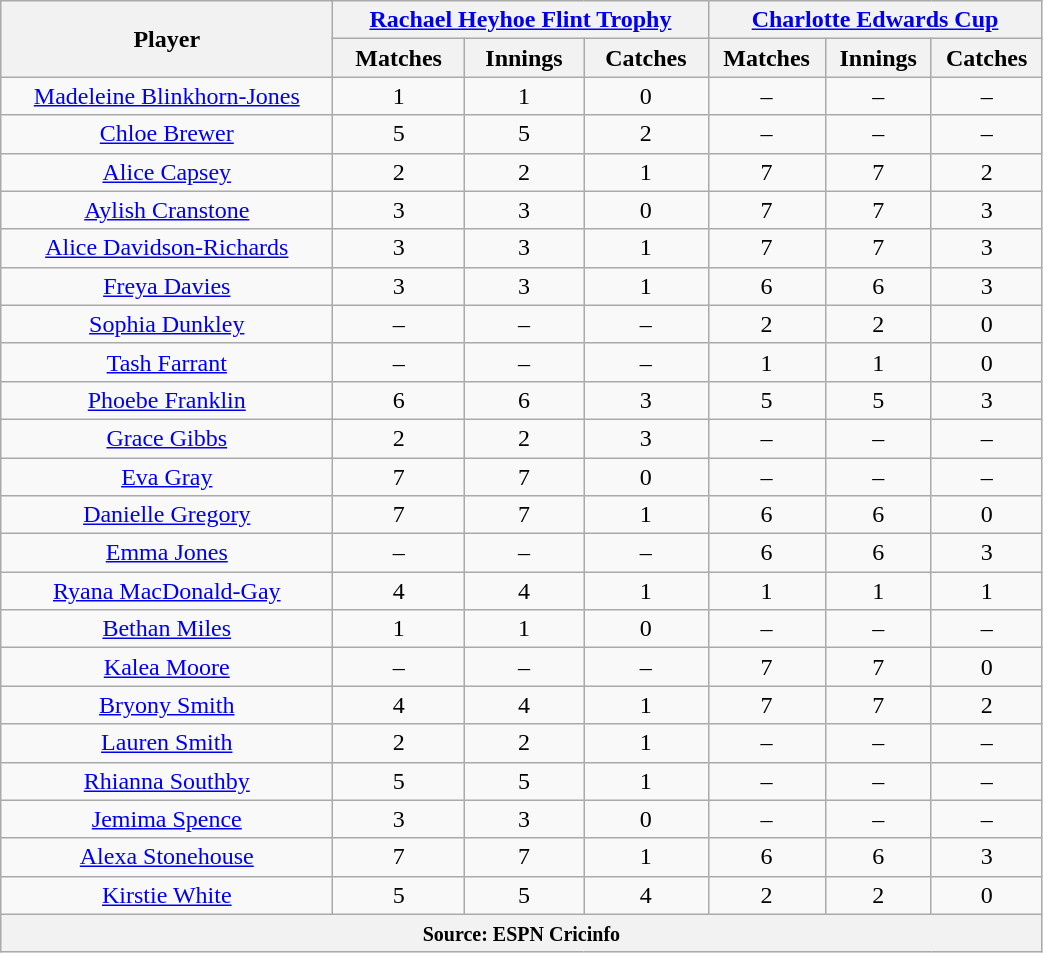<table class="wikitable" style="text-align:center; width:55%;">
<tr>
<th rowspan=2>Player</th>
<th colspan=3><a href='#'>Rachael Heyhoe Flint Trophy</a></th>
<th colspan=3><a href='#'>Charlotte Edwards Cup</a></th>
</tr>
<tr>
<th>Matches</th>
<th>Innings</th>
<th>Catches</th>
<th>Matches</th>
<th>Innings</th>
<th>Catches</th>
</tr>
<tr>
<td><a href='#'>Madeleine Blinkhorn-Jones</a></td>
<td>1</td>
<td>1</td>
<td>0</td>
<td>–</td>
<td>–</td>
<td>–</td>
</tr>
<tr>
<td><a href='#'>Chloe Brewer</a></td>
<td>5</td>
<td>5</td>
<td>2</td>
<td>–</td>
<td>–</td>
<td>–</td>
</tr>
<tr>
<td><a href='#'>Alice Capsey</a></td>
<td>2</td>
<td>2</td>
<td>1</td>
<td>7</td>
<td>7</td>
<td>2</td>
</tr>
<tr>
<td><a href='#'>Aylish Cranstone</a></td>
<td>3</td>
<td>3</td>
<td>0</td>
<td>7</td>
<td>7</td>
<td>3</td>
</tr>
<tr>
<td><a href='#'>Alice Davidson-Richards</a></td>
<td>3</td>
<td>3</td>
<td>1</td>
<td>7</td>
<td>7</td>
<td>3</td>
</tr>
<tr>
<td><a href='#'>Freya Davies</a></td>
<td>3</td>
<td>3</td>
<td>1</td>
<td>6</td>
<td>6</td>
<td>3</td>
</tr>
<tr>
<td><a href='#'>Sophia Dunkley</a></td>
<td>–</td>
<td>–</td>
<td>–</td>
<td>2</td>
<td>2</td>
<td>0</td>
</tr>
<tr>
<td><a href='#'>Tash Farrant</a></td>
<td>–</td>
<td>–</td>
<td>–</td>
<td>1</td>
<td>1</td>
<td>0</td>
</tr>
<tr>
<td><a href='#'>Phoebe Franklin</a></td>
<td>6</td>
<td>6</td>
<td>3</td>
<td>5</td>
<td>5</td>
<td>3</td>
</tr>
<tr>
<td><a href='#'>Grace Gibbs</a></td>
<td>2</td>
<td>2</td>
<td>3</td>
<td>–</td>
<td>–</td>
<td>–</td>
</tr>
<tr>
<td><a href='#'>Eva Gray</a></td>
<td>7</td>
<td>7</td>
<td>0</td>
<td>–</td>
<td>–</td>
<td>–</td>
</tr>
<tr>
<td><a href='#'>Danielle Gregory</a></td>
<td>7</td>
<td>7</td>
<td>1</td>
<td>6</td>
<td>6</td>
<td>0</td>
</tr>
<tr>
<td><a href='#'>Emma Jones</a></td>
<td>–</td>
<td>–</td>
<td>–</td>
<td>6</td>
<td>6</td>
<td>3</td>
</tr>
<tr>
<td><a href='#'>Ryana MacDonald-Gay</a></td>
<td>4</td>
<td>4</td>
<td>1</td>
<td>1</td>
<td>1</td>
<td>1</td>
</tr>
<tr>
<td><a href='#'>Bethan Miles</a></td>
<td>1</td>
<td>1</td>
<td>0</td>
<td>–</td>
<td>–</td>
<td>–</td>
</tr>
<tr>
<td><a href='#'>Kalea Moore</a></td>
<td>–</td>
<td>–</td>
<td>–</td>
<td>7</td>
<td>7</td>
<td>0</td>
</tr>
<tr>
<td><a href='#'>Bryony Smith</a></td>
<td>4</td>
<td>4</td>
<td>1</td>
<td>7</td>
<td>7</td>
<td>2</td>
</tr>
<tr>
<td><a href='#'>Lauren Smith</a></td>
<td>2</td>
<td>2</td>
<td>1</td>
<td>–</td>
<td>–</td>
<td>–</td>
</tr>
<tr>
<td><a href='#'>Rhianna Southby</a></td>
<td>5</td>
<td>5</td>
<td>1</td>
<td>–</td>
<td>–</td>
<td>–</td>
</tr>
<tr>
<td><a href='#'>Jemima Spence</a></td>
<td>3</td>
<td>3</td>
<td>0</td>
<td>–</td>
<td>–</td>
<td>–</td>
</tr>
<tr>
<td><a href='#'>Alexa Stonehouse</a></td>
<td>7</td>
<td>7</td>
<td>1</td>
<td>6</td>
<td>6</td>
<td>3</td>
</tr>
<tr>
<td><a href='#'>Kirstie White</a></td>
<td>5</td>
<td>5</td>
<td>4</td>
<td>2</td>
<td>2</td>
<td>0</td>
</tr>
<tr>
<th colspan="7"><small>Source: ESPN Cricinfo</small></th>
</tr>
</table>
